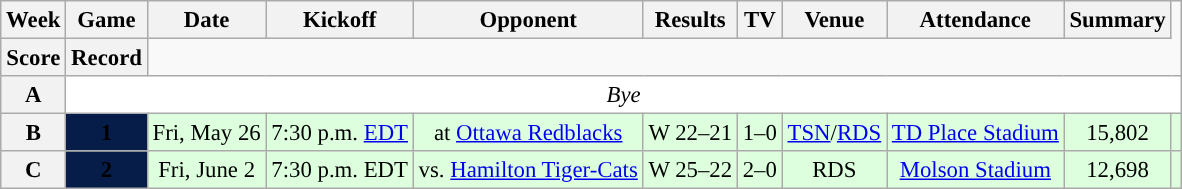<table class="wikitable" style="font-size: 95%;">
<tr>
<th scope="col">Week</th>
<th scope="col">Game</th>
<th scope="col">Date</th>
<th scope="col">Kickoff</th>
<th scope="col">Opponent</th>
<th scope="col">Results</th>
<th scope="col">TV</th>
<th scope="col">Venue</th>
<th scope="col">Attendance</th>
<th scope="col">Summary</th>
</tr>
<tr>
<th scope="col">Score</th>
<th scope="col">Record</th>
</tr>
<tr align="center"= bgcolor="ffffff">
<th align="center"><strong>A</strong></th>
<td colspan=10 align="center" valign="middle"><em>Bye</em></td>
</tr>
<tr align="center"= bgcolor="ddffdd">
<th align="center"><strong>B</strong></th>
<th style="text-align:center; background:#071D49;"><span><strong>1</strong></span></th>
<td align="center">Fri, May 26</td>
<td align="center">7:30 p.m. <a href='#'>EDT</a></td>
<td align="center">at <a href='#'>Ottawa Redblacks</a></td>
<td align="center">W 22–21</td>
<td align="center">1–0</td>
<td align="center"><a href='#'>TSN</a>/<a href='#'>RDS</a></td>
<td align="center"><a href='#'>TD Place Stadium</a></td>
<td align="center">15,802</td>
<td align="center"></td>
</tr>
<tr align="center"= bgcolor="ddffdd">
<th align="center"><strong>C</strong></th>
<th style="text-align:center; background:#071D49;"><span><strong>2</strong></span></th>
<td align="center">Fri, June 2</td>
<td align="center">7:30 p.m. EDT</td>
<td align="center">vs. <a href='#'>Hamilton Tiger-Cats</a></td>
<td align="center">W 25–22</td>
<td align="center">2–0</td>
<td align="center">RDS</td>
<td align="center"><a href='#'>Molson Stadium</a></td>
<td align="center">12,698</td>
<td align="center"></td>
</tr>
</table>
